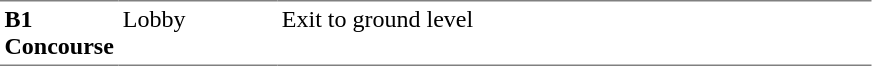<table table border=0 cellspacing=0 cellpadding=3>
<tr>
<td style="border-bottom:solid 1px gray; border-top:solid 1px gray;" valign=top width=50><strong>B1<br>Concourse</strong></td>
<td style="border-bottom:solid 1px gray; border-top:solid 1px gray;" valign=top width=100>Lobby</td>
<td style="border-bottom:solid 1px gray; border-top:solid 1px gray;" valign=top width=390>Exit to ground level</td>
</tr>
</table>
